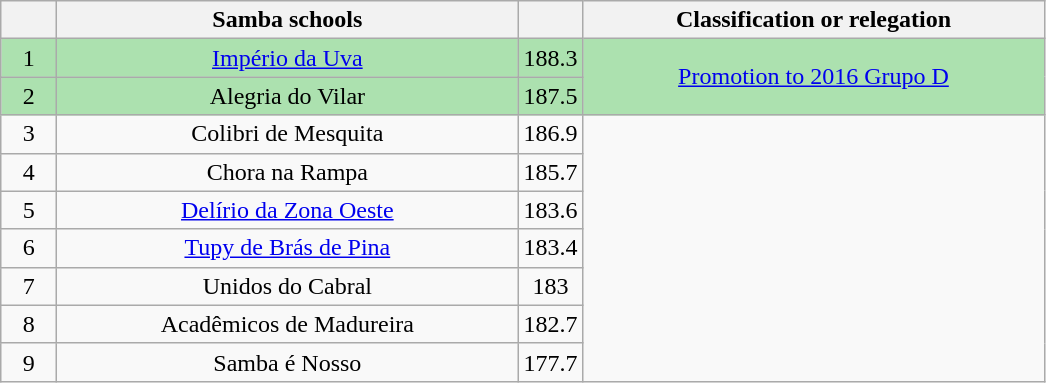<table class="wikitable">
<tr>
<th width="30"></th>
<th width="300">Samba schools</th>
<th width="20"></th>
<th width="300">Classification or relegation</th>
</tr>
<tr align="center">
<td bgcolor=ACE1AF>1</td>
<td bgcolor=ACE1AF><a href='#'>Império da Uva</a></td>
<td bgcolor="ACE1AF">188.3</td>
<td rowspan="2" bgcolor=ACE1AF><a href='#'><span>Promotion to 2016 Grupo D</span></a></td>
</tr>
<tr align="center">
<td bgcolor=ACE1AF>2</td>
<td bgcolor=ACE1AF>Alegria do Vilar</td>
<td bgcolor="ACE1AF">187.5</td>
</tr>
<tr align="center">
<td>3</td>
<td>Colibri de Mesquita</td>
<td>186.9</td>
<td rowspan="7"></td>
</tr>
<tr align="center">
<td>4</td>
<td>Chora na Rampa</td>
<td>185.7</td>
</tr>
<tr align="center">
<td>5</td>
<td><a href='#'>Delírio da Zona Oeste</a></td>
<td>183.6</td>
</tr>
<tr align="center">
<td>6</td>
<td><a href='#'>Tupy de Brás de Pina</a></td>
<td>183.4</td>
</tr>
<tr align="center">
<td>7</td>
<td>Unidos do Cabral</td>
<td>183</td>
</tr>
<tr align="center">
<td>8</td>
<td>Acadêmicos de Madureira</td>
<td>182.7</td>
</tr>
<tr align="center">
<td>9</td>
<td>Samba é Nosso</td>
<td>177.7</td>
</tr>
</table>
